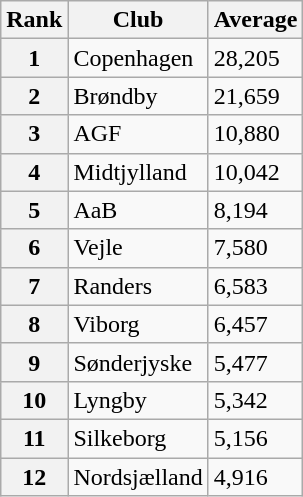<table class="wikitable sortable" style="text-align:left">
<tr>
<th>Rank</th>
<th>Club</th>
<th>Average</th>
</tr>
<tr>
<th>1</th>
<td>Copenhagen</td>
<td>28,205</td>
</tr>
<tr>
<th>2</th>
<td>Brøndby</td>
<td>21,659</td>
</tr>
<tr>
<th>3</th>
<td>AGF</td>
<td>10,880</td>
</tr>
<tr>
<th>4</th>
<td>Midtjylland</td>
<td>10,042</td>
</tr>
<tr>
<th>5</th>
<td>AaB</td>
<td>8,194</td>
</tr>
<tr>
<th>6</th>
<td>Vejle</td>
<td>7,580</td>
</tr>
<tr>
<th>7</th>
<td>Randers</td>
<td>6,583</td>
</tr>
<tr>
<th>8</th>
<td>Viborg</td>
<td>6,457</td>
</tr>
<tr>
<th>9</th>
<td>Sønderjyske</td>
<td>5,477</td>
</tr>
<tr>
<th>10</th>
<td>Lyngby</td>
<td>5,342</td>
</tr>
<tr>
<th>11</th>
<td>Silkeborg</td>
<td>5,156</td>
</tr>
<tr>
<th>12</th>
<td>Nordsjælland</td>
<td>4,916</td>
</tr>
</table>
